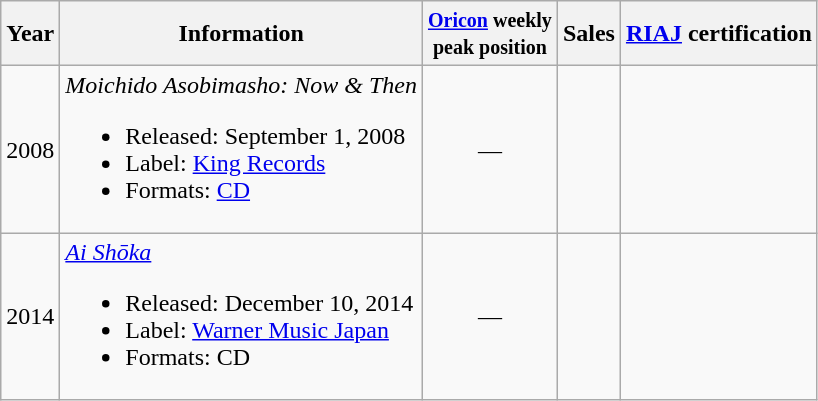<table class="wikitable">
<tr>
<th>Year</th>
<th>Information</th>
<th><small><a href='#'>Oricon</a> weekly<br>peak position</small></th>
<th>Sales<br></th>
<th><a href='#'>RIAJ</a> certification</th>
</tr>
<tr>
<td>2008</td>
<td><em>Moichido Asobimasho: Now & Then</em><br><ul><li>Released: September 1, 2008</li><li>Label: <a href='#'>King Records</a></li><li>Formats: <a href='#'>CD</a></li></ul></td>
<td style="text-align:center;">—</td>
<td align="left"></td>
<td align="left"></td>
</tr>
<tr>
<td>2014</td>
<td><em><a href='#'>Ai Shōka</a></em><br><ul><li>Released: December 10, 2014</li><li>Label: <a href='#'>Warner Music Japan</a></li><li>Formats: CD</li></ul></td>
<td style="text-align:center;">—</td>
<td align="left"></td>
<td align="left"></td>
</tr>
</table>
